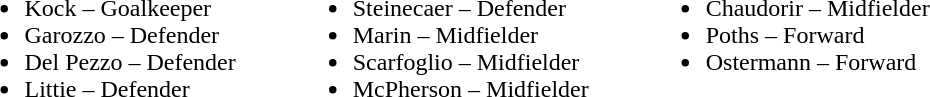<table>
<tr>
<td width="10"> </td>
<td valign="top"><br><ul><li>Kock – Goalkeeper</li><li>Garozzo – Defender</li><li>Del Pezzo – Defender</li><li>Littie – Defender</li></ul></td>
<td width="30"> </td>
<td valign="top"><br><ul><li>Steinecaer – Defender</li><li>Marin – Midfielder</li><li>Scarfoglio – Midfielder</li><li>McPherson – Midfielder</li></ul></td>
<td width="30"> </td>
<td valign="top"><br><ul><li>Chaudorir – Midfielder</li><li>Poths – Forward</li><li>Ostermann – Forward</li></ul></td>
</tr>
</table>
